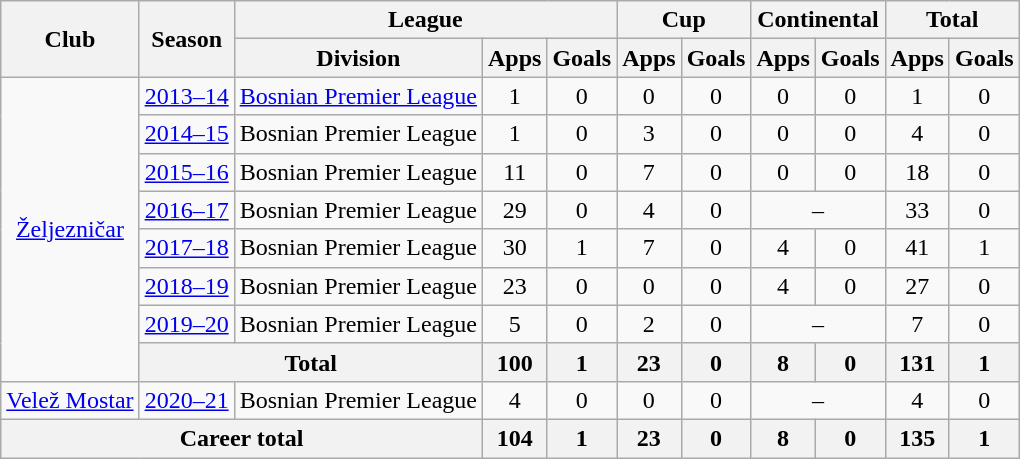<table class="wikitable" style="text-align:center">
<tr>
<th rowspan="2">Club</th>
<th rowspan="2">Season</th>
<th colspan="3">League</th>
<th colspan="2">Cup</th>
<th colspan="2">Continental</th>
<th colspan="2">Total</th>
</tr>
<tr>
<th>Division</th>
<th>Apps</th>
<th>Goals</th>
<th>Apps</th>
<th>Goals</th>
<th>Apps</th>
<th>Goals</th>
<th>Apps</th>
<th>Goals</th>
</tr>
<tr>
<td rowspan="8"><a href='#'>Željezničar</a></td>
<td><a href='#'>2013–14</a></td>
<td><a href='#'>Bosnian Premier League</a></td>
<td>1</td>
<td>0</td>
<td>0</td>
<td>0</td>
<td>0</td>
<td>0</td>
<td>1</td>
<td>0</td>
</tr>
<tr>
<td><a href='#'>2014–15</a></td>
<td>Bosnian Premier League</td>
<td>1</td>
<td>0</td>
<td>3</td>
<td>0</td>
<td>0</td>
<td>0</td>
<td>4</td>
<td>0</td>
</tr>
<tr>
<td><a href='#'>2015–16</a></td>
<td>Bosnian Premier League</td>
<td>11</td>
<td>0</td>
<td>7</td>
<td>0</td>
<td>0</td>
<td>0</td>
<td>18</td>
<td>0</td>
</tr>
<tr>
<td><a href='#'>2016–17</a></td>
<td>Bosnian Premier League</td>
<td>29</td>
<td>0</td>
<td>4</td>
<td>0</td>
<td colspan="2">–</td>
<td>33</td>
<td>0</td>
</tr>
<tr>
<td><a href='#'>2017–18</a></td>
<td>Bosnian Premier League</td>
<td>30</td>
<td>1</td>
<td>7</td>
<td>0</td>
<td>4</td>
<td>0</td>
<td>41</td>
<td>1</td>
</tr>
<tr>
<td><a href='#'>2018–19</a></td>
<td>Bosnian Premier League</td>
<td>23</td>
<td>0</td>
<td>0</td>
<td>0</td>
<td>4</td>
<td>0</td>
<td>27</td>
<td>0</td>
</tr>
<tr>
<td><a href='#'>2019–20</a></td>
<td>Bosnian Premier League</td>
<td>5</td>
<td>0</td>
<td>2</td>
<td>0</td>
<td colspan="2">–</td>
<td>7</td>
<td>0</td>
</tr>
<tr>
<th colspan="2">Total</th>
<th>100</th>
<th>1</th>
<th>23</th>
<th>0</th>
<th>8</th>
<th>0</th>
<th>131</th>
<th>1</th>
</tr>
<tr>
<td><a href='#'>Velež Mostar</a></td>
<td><a href='#'>2020–21</a></td>
<td>Bosnian Premier League</td>
<td>4</td>
<td>0</td>
<td>0</td>
<td>0</td>
<td colspan="2">–</td>
<td>4</td>
<td>0</td>
</tr>
<tr>
<th colspan="3">Career total</th>
<th>104</th>
<th>1</th>
<th>23</th>
<th>0</th>
<th>8</th>
<th>0</th>
<th>135</th>
<th>1</th>
</tr>
</table>
